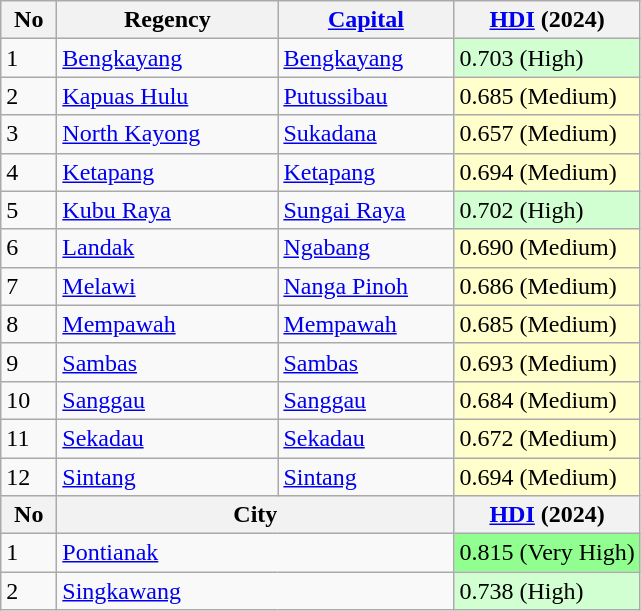<table class="wikitable sortable">
<tr>
<th width="30">No</th>
<th width="140">Regency</th>
<th width="110"><a href='#'>Capital</a></th>
<th><a href='#'>HDI</a> (2024)</th>
</tr>
<tr>
<td>1</td>
<td><a href='#'>Bengkayang</a></td>
<td><a href='#'>Bengkayang</a></td>
<td style="background-color:#D2FFD2">0.703 (High)</td>
</tr>
<tr>
<td>2</td>
<td><a href='#'>Kapuas Hulu</a></td>
<td><a href='#'>Putussibau</a></td>
<td style="background-color:#FFFFCC">0.685 (Medium)</td>
</tr>
<tr>
<td>3</td>
<td><a href='#'>North Kayong</a></td>
<td><a href='#'>Sukadana</a></td>
<td style="background-color:#FFFFCC">0.657 (Medium)</td>
</tr>
<tr>
<td>4</td>
<td><a href='#'>Ketapang</a></td>
<td><a href='#'>Ketapang</a></td>
<td style="background-color:#FFFFCC">0.694 (Medium)</td>
</tr>
<tr>
<td>5</td>
<td><a href='#'>Kubu Raya</a></td>
<td><a href='#'>Sungai Raya</a></td>
<td style="background-color:#D2FFD2">0.702 (High)</td>
</tr>
<tr>
<td>6</td>
<td><a href='#'>Landak</a></td>
<td><a href='#'>Ngabang</a></td>
<td style="background-color:#FFFFCC">0.690 (Medium)</td>
</tr>
<tr>
<td>7</td>
<td><a href='#'>Melawi</a></td>
<td><a href='#'>Nanga Pinoh</a></td>
<td style="background-color:#FFFFCC">0.686 (Medium)</td>
</tr>
<tr>
<td>8</td>
<td><a href='#'>Mempawah</a></td>
<td><a href='#'>Mempawah</a></td>
<td style="background-color:#FFFFCC">0.685 (Medium)</td>
</tr>
<tr>
<td>9</td>
<td><a href='#'>Sambas</a></td>
<td><a href='#'>Sambas</a></td>
<td style="background-color:#FFFFCC">0.693 (Medium)</td>
</tr>
<tr>
<td>10</td>
<td><a href='#'>Sanggau</a></td>
<td><a href='#'>Sanggau</a></td>
<td style="background-color:#FFFFCC">0.684 (Medium)</td>
</tr>
<tr>
<td>11</td>
<td><a href='#'>Sekadau</a></td>
<td><a href='#'>Sekadau</a></td>
<td style="background-color:#FFFFCC">0.672 (Medium)</td>
</tr>
<tr>
<td>12</td>
<td><a href='#'>Sintang</a></td>
<td><a href='#'>Sintang</a></td>
<td style="background-color:#FFFFCC">0.694 (Medium)</td>
</tr>
<tr>
<th>No</th>
<th colspan="2">City</th>
<th><a href='#'>HDI</a> (2024)</th>
</tr>
<tr>
<td>1</td>
<td colspan="2"><a href='#'>Pontianak</a></td>
<td style="background-color:#90FF90">0.815 (Very High)</td>
</tr>
<tr>
<td>2</td>
<td colspan="2"><a href='#'>Singkawang</a></td>
<td style="background-color:#D2FFD2">0.738 (High)</td>
</tr>
</table>
